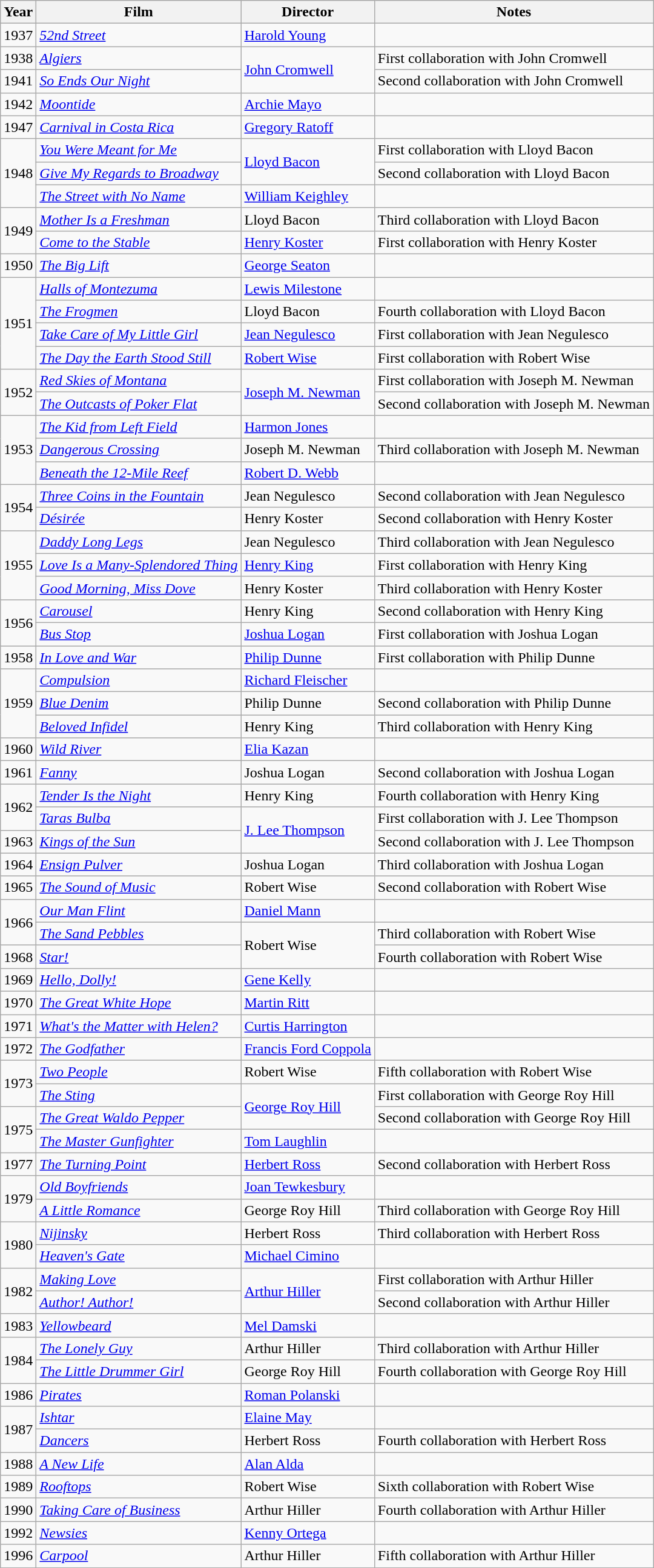<table class="wikitable">
<tr>
<th>Year</th>
<th>Film</th>
<th>Director</th>
<th>Notes</th>
</tr>
<tr>
<td>1937</td>
<td><em><a href='#'>52nd Street</a></em></td>
<td><a href='#'>Harold Young</a></td>
<td></td>
</tr>
<tr>
<td>1938</td>
<td><em><a href='#'>Algiers</a></em></td>
<td rowspan=2><a href='#'>John Cromwell</a></td>
<td>First collaboration with John Cromwell</td>
</tr>
<tr>
<td>1941</td>
<td><em><a href='#'>So Ends Our Night</a></em></td>
<td>Second collaboration with John Cromwell</td>
</tr>
<tr>
<td>1942</td>
<td><em><a href='#'>Moontide</a></em></td>
<td><a href='#'>Archie Mayo</a></td>
<td></td>
</tr>
<tr>
<td>1947</td>
<td><em><a href='#'>Carnival in Costa Rica</a></em></td>
<td><a href='#'>Gregory Ratoff</a></td>
<td></td>
</tr>
<tr>
<td rowspan=3>1948</td>
<td><em><a href='#'>You Were Meant for Me</a></em></td>
<td rowspan=2><a href='#'>Lloyd Bacon</a></td>
<td>First collaboration with Lloyd Bacon</td>
</tr>
<tr>
<td><em><a href='#'>Give My Regards to Broadway</a></em></td>
<td>Second collaboration with Lloyd Bacon</td>
</tr>
<tr>
<td><em><a href='#'>The Street with No Name</a></em></td>
<td><a href='#'>William Keighley</a></td>
<td></td>
</tr>
<tr>
<td rowspan=2>1949</td>
<td><em><a href='#'>Mother Is a Freshman</a></em></td>
<td>Lloyd Bacon</td>
<td>Third collaboration with Lloyd Bacon</td>
</tr>
<tr>
<td><em><a href='#'>Come to the Stable</a></em></td>
<td><a href='#'>Henry Koster</a></td>
<td>First collaboration with Henry Koster</td>
</tr>
<tr>
<td>1950</td>
<td><em><a href='#'>The Big Lift</a></em></td>
<td><a href='#'>George Seaton</a></td>
<td></td>
</tr>
<tr>
<td rowspan=4>1951</td>
<td><em><a href='#'>Halls of Montezuma</a></em></td>
<td><a href='#'>Lewis Milestone</a></td>
<td></td>
</tr>
<tr>
<td><em><a href='#'>The Frogmen</a></em></td>
<td>Lloyd Bacon</td>
<td>Fourth collaboration with Lloyd Bacon</td>
</tr>
<tr>
<td><em><a href='#'>Take Care of My Little Girl</a></em></td>
<td><a href='#'>Jean Negulesco</a></td>
<td>First collaboration with Jean Negulesco</td>
</tr>
<tr>
<td><em><a href='#'>The Day the Earth Stood Still</a></em></td>
<td><a href='#'>Robert Wise</a></td>
<td>First collaboration with Robert Wise</td>
</tr>
<tr>
<td rowspan=2>1952</td>
<td><em><a href='#'>Red Skies of Montana</a></em></td>
<td rowspan=2><a href='#'>Joseph M. Newman</a></td>
<td>First collaboration with Joseph M. Newman</td>
</tr>
<tr>
<td><em><a href='#'>The Outcasts of Poker Flat</a></em></td>
<td>Second collaboration with Joseph M. Newman</td>
</tr>
<tr>
<td rowspan=3>1953</td>
<td><em><a href='#'>The Kid from Left Field</a></em></td>
<td><a href='#'>Harmon Jones</a></td>
<td></td>
</tr>
<tr>
<td><em><a href='#'>Dangerous Crossing</a></em></td>
<td>Joseph M. Newman</td>
<td>Third collaboration with Joseph M. Newman</td>
</tr>
<tr>
<td><em><a href='#'>Beneath the 12-Mile Reef</a></em></td>
<td><a href='#'>Robert D. Webb</a></td>
<td></td>
</tr>
<tr>
<td rowspan=2>1954</td>
<td><em><a href='#'>Three Coins in the Fountain</a></em></td>
<td>Jean Negulesco</td>
<td>Second collaboration with Jean Negulesco</td>
</tr>
<tr>
<td><em><a href='#'>Désirée</a></em></td>
<td>Henry Koster</td>
<td>Second collaboration with Henry Koster</td>
</tr>
<tr>
<td rowspan=3>1955</td>
<td><em><a href='#'>Daddy Long Legs</a></em></td>
<td>Jean Negulesco</td>
<td>Third collaboration with Jean Negulesco</td>
</tr>
<tr>
<td><em><a href='#'>Love Is a Many-Splendored Thing</a></em></td>
<td><a href='#'>Henry King</a></td>
<td>First collaboration with Henry King</td>
</tr>
<tr>
<td><em><a href='#'>Good Morning, Miss Dove</a></em></td>
<td>Henry Koster</td>
<td>Third collaboration with Henry Koster</td>
</tr>
<tr>
<td rowspan=2>1956</td>
<td><em><a href='#'>Carousel</a></em></td>
<td>Henry King</td>
<td>Second collaboration with Henry King</td>
</tr>
<tr>
<td><em><a href='#'>Bus Stop</a></em></td>
<td><a href='#'>Joshua Logan</a></td>
<td>First collaboration with Joshua Logan</td>
</tr>
<tr>
<td>1958</td>
<td><em><a href='#'>In Love and War</a></em></td>
<td><a href='#'>Philip Dunne</a></td>
<td>First collaboration with Philip Dunne</td>
</tr>
<tr>
<td rowspan=3>1959</td>
<td><em><a href='#'>Compulsion</a></em></td>
<td><a href='#'>Richard Fleischer</a></td>
<td></td>
</tr>
<tr>
<td><em><a href='#'>Blue Denim</a></em></td>
<td>Philip Dunne</td>
<td>Second collaboration with Philip Dunne</td>
</tr>
<tr>
<td><em><a href='#'>Beloved Infidel</a></em></td>
<td>Henry King</td>
<td>Third collaboration with Henry King</td>
</tr>
<tr>
<td>1960</td>
<td><em><a href='#'>Wild River</a></em></td>
<td><a href='#'>Elia Kazan</a></td>
<td></td>
</tr>
<tr>
<td>1961</td>
<td><em><a href='#'>Fanny</a></em></td>
<td>Joshua Logan</td>
<td>Second collaboration with Joshua Logan</td>
</tr>
<tr>
<td rowspan=2>1962</td>
<td><em><a href='#'>Tender Is the Night</a></em></td>
<td>Henry King</td>
<td>Fourth collaboration with Henry King</td>
</tr>
<tr>
<td><em><a href='#'>Taras Bulba</a></em></td>
<td rowspan=2><a href='#'>J. Lee Thompson</a></td>
<td>First collaboration with J. Lee Thompson</td>
</tr>
<tr>
<td>1963</td>
<td><em><a href='#'>Kings of the Sun</a></em></td>
<td>Second collaboration with J. Lee Thompson</td>
</tr>
<tr>
<td>1964</td>
<td><em><a href='#'>Ensign Pulver</a></em></td>
<td>Joshua Logan</td>
<td>Third collaboration with Joshua Logan</td>
</tr>
<tr>
<td>1965</td>
<td><em><a href='#'>The Sound of Music</a></em></td>
<td>Robert Wise</td>
<td>Second collaboration with Robert Wise</td>
</tr>
<tr>
<td rowspan=2>1966</td>
<td><em><a href='#'>Our Man Flint</a></em></td>
<td><a href='#'>Daniel Mann</a></td>
<td></td>
</tr>
<tr>
<td><em><a href='#'>The Sand Pebbles</a></em></td>
<td rowspan=2>Robert Wise</td>
<td>Third collaboration with Robert Wise</td>
</tr>
<tr>
<td>1968</td>
<td><em><a href='#'>Star!</a></em></td>
<td>Fourth collaboration with Robert Wise</td>
</tr>
<tr>
<td>1969</td>
<td><em><a href='#'>Hello, Dolly!</a></em></td>
<td><a href='#'>Gene Kelly</a></td>
<td></td>
</tr>
<tr>
<td>1970</td>
<td><em><a href='#'>The Great White Hope</a></em></td>
<td><a href='#'>Martin Ritt</a></td>
<td></td>
</tr>
<tr>
<td>1971</td>
<td><em><a href='#'>What's the Matter with Helen?</a></em></td>
<td><a href='#'>Curtis Harrington</a></td>
<td></td>
</tr>
<tr>
<td>1972</td>
<td><em><a href='#'>The Godfather</a></em></td>
<td><a href='#'>Francis Ford Coppola</a></td>
<td></td>
</tr>
<tr>
<td rowspan=2>1973</td>
<td><em><a href='#'>Two People</a></em></td>
<td>Robert Wise</td>
<td>Fifth collaboration with Robert Wise</td>
</tr>
<tr>
<td><em><a href='#'>The Sting</a></em></td>
<td rowspan=2><a href='#'>George Roy Hill</a></td>
<td>First collaboration with George Roy Hill</td>
</tr>
<tr>
<td rowspan=2>1975</td>
<td><em><a href='#'>The Great Waldo Pepper</a></em></td>
<td>Second collaboration with George Roy Hill</td>
</tr>
<tr>
<td><em><a href='#'>The Master Gunfighter</a></em></td>
<td><a href='#'>Tom Laughlin</a></td>
<td></td>
</tr>
<tr>
<td>1977</td>
<td><em><a href='#'>The Turning Point</a></em></td>
<td><a href='#'>Herbert Ross</a></td>
<td>Second collaboration with Herbert Ross</td>
</tr>
<tr>
<td rowspan=2>1979</td>
<td><em><a href='#'>Old Boyfriends</a></em></td>
<td><a href='#'>Joan Tewkesbury</a></td>
<td></td>
</tr>
<tr>
<td><em><a href='#'>A Little Romance</a></em></td>
<td>George Roy Hill</td>
<td>Third collaboration with George Roy Hill</td>
</tr>
<tr>
<td rowspan=2>1980</td>
<td><em><a href='#'>Nijinsky</a></em></td>
<td>Herbert Ross</td>
<td>Third collaboration with Herbert Ross</td>
</tr>
<tr>
<td><em><a href='#'>Heaven's Gate</a></em></td>
<td><a href='#'>Michael Cimino</a></td>
<td></td>
</tr>
<tr>
<td rowspan=2>1982</td>
<td><em><a href='#'>Making Love</a></em></td>
<td rowspan=2><a href='#'>Arthur Hiller</a></td>
<td>First collaboration with Arthur Hiller</td>
</tr>
<tr>
<td><em><a href='#'>Author! Author!</a></em></td>
<td>Second collaboration with Arthur Hiller</td>
</tr>
<tr>
<td>1983</td>
<td><em><a href='#'>Yellowbeard</a></em></td>
<td><a href='#'>Mel Damski</a></td>
<td></td>
</tr>
<tr>
<td rowspan=2>1984</td>
<td><em><a href='#'>The Lonely Guy</a></em></td>
<td>Arthur Hiller</td>
<td>Third collaboration with Arthur Hiller</td>
</tr>
<tr>
<td><em><a href='#'>The Little Drummer Girl</a></em></td>
<td>George Roy Hill</td>
<td>Fourth collaboration with George Roy Hill</td>
</tr>
<tr>
<td>1986</td>
<td><em><a href='#'>Pirates</a></em></td>
<td><a href='#'>Roman Polanski</a></td>
<td></td>
</tr>
<tr>
<td rowspan=2>1987</td>
<td><em><a href='#'>Ishtar</a></em></td>
<td><a href='#'>Elaine May</a></td>
<td></td>
</tr>
<tr>
<td><em><a href='#'>Dancers</a></em></td>
<td>Herbert Ross</td>
<td>Fourth collaboration with Herbert Ross</td>
</tr>
<tr>
<td>1988</td>
<td><em><a href='#'>A New Life</a></em></td>
<td><a href='#'>Alan Alda</a></td>
<td></td>
</tr>
<tr>
<td>1989</td>
<td><em><a href='#'>Rooftops</a></em></td>
<td>Robert Wise</td>
<td>Sixth collaboration with Robert Wise</td>
</tr>
<tr>
<td>1990</td>
<td><em><a href='#'>Taking Care of Business</a></em></td>
<td>Arthur Hiller</td>
<td>Fourth collaboration with Arthur Hiller</td>
</tr>
<tr>
<td>1992</td>
<td><em><a href='#'>Newsies</a></em></td>
<td><a href='#'>Kenny Ortega</a></td>
<td></td>
</tr>
<tr>
<td>1996</td>
<td><em><a href='#'>Carpool</a></em></td>
<td>Arthur Hiller</td>
<td>Fifth collaboration with Arthur Hiller</td>
</tr>
</table>
